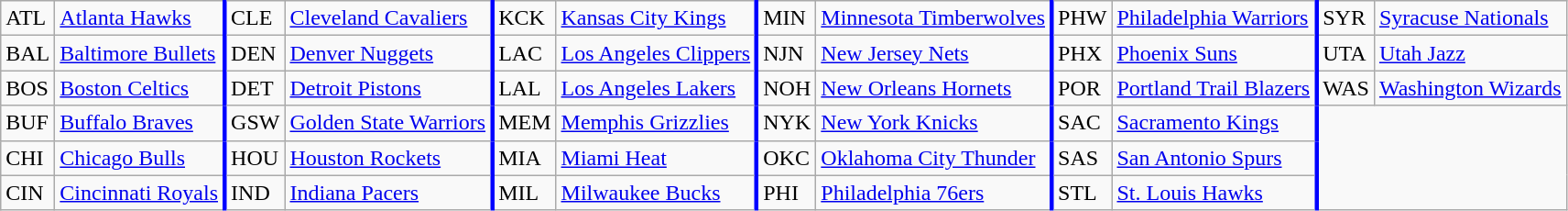<table class="wikitable" align=center>
<tr>
<td>ATL</td>
<td style="border-right: solid blue"><a href='#'>Atlanta Hawks</a></td>
<td>CLE</td>
<td style="border-right: solid blue"><a href='#'>Cleveland Cavaliers</a></td>
<td>KCK</td>
<td style="border-right: solid blue"><a href='#'>Kansas City Kings</a></td>
<td>MIN</td>
<td style="border-right: solid blue"><a href='#'>Minnesota Timberwolves</a></td>
<td>PHW</td>
<td style="border-right: solid blue"><a href='#'>Philadelphia Warriors</a></td>
<td>SYR</td>
<td><a href='#'>Syracuse Nationals</a></td>
</tr>
<tr>
<td>BAL</td>
<td style="border-right: solid blue"><a href='#'>Baltimore Bullets</a></td>
<td>DEN</td>
<td style="border-right: solid blue"><a href='#'>Denver Nuggets</a></td>
<td>LAC</td>
<td style="border-right: solid blue"><a href='#'>Los Angeles Clippers</a></td>
<td>NJN</td>
<td style="border-right: solid blue"><a href='#'>New Jersey Nets</a></td>
<td>PHX</td>
<td style="border-right: solid blue"><a href='#'>Phoenix Suns</a></td>
<td>UTA</td>
<td><a href='#'>Utah Jazz</a></td>
</tr>
<tr>
<td>BOS</td>
<td style="border-right: solid blue"><a href='#'>Boston Celtics</a></td>
<td>DET</td>
<td style="border-right: solid blue"><a href='#'>Detroit Pistons</a></td>
<td>LAL</td>
<td style="border-right: solid blue"><a href='#'>Los Angeles Lakers</a></td>
<td>NOH</td>
<td style="border-right: solid blue"><a href='#'>New Orleans Hornets</a></td>
<td>POR</td>
<td style="border-right: solid blue"><a href='#'>Portland Trail Blazers</a></td>
<td>WAS</td>
<td><a href='#'>Washington Wizards</a></td>
</tr>
<tr>
<td>BUF</td>
<td style="border-right: solid blue"><a href='#'>Buffalo Braves</a></td>
<td>GSW</td>
<td style="border-right: solid blue"><a href='#'>Golden State Warriors</a></td>
<td>MEM</td>
<td style="border-right: solid blue"><a href='#'>Memphis Grizzlies</a></td>
<td>NYK</td>
<td style="border-right: solid blue"><a href='#'>New York Knicks</a></td>
<td>SAC</td>
<td style="border-right: solid blue"><a href='#'>Sacramento Kings</a></td>
</tr>
<tr>
<td>CHI</td>
<td style="border-right: solid blue"><a href='#'>Chicago Bulls</a></td>
<td>HOU</td>
<td style="border-right: solid blue"><a href='#'>Houston Rockets</a></td>
<td>MIA</td>
<td style="border-right: solid blue"><a href='#'>Miami Heat</a></td>
<td>OKC</td>
<td style="border-right: solid blue"><a href='#'>Oklahoma City Thunder</a></td>
<td>SAS</td>
<td style="border-right: solid blue"><a href='#'>San Antonio Spurs</a></td>
</tr>
<tr>
<td>CIN</td>
<td style="border-right: solid blue"><a href='#'>Cincinnati Royals</a></td>
<td>IND</td>
<td style="border-right: solid blue"><a href='#'>Indiana Pacers</a></td>
<td>MIL</td>
<td style="border-right: solid blue"><a href='#'>Milwaukee Bucks</a></td>
<td>PHI</td>
<td style="border-right: solid blue"><a href='#'>Philadelphia 76ers</a></td>
<td>STL</td>
<td style="border-right: solid blue"><a href='#'>St. Louis Hawks</a></td>
</tr>
</table>
